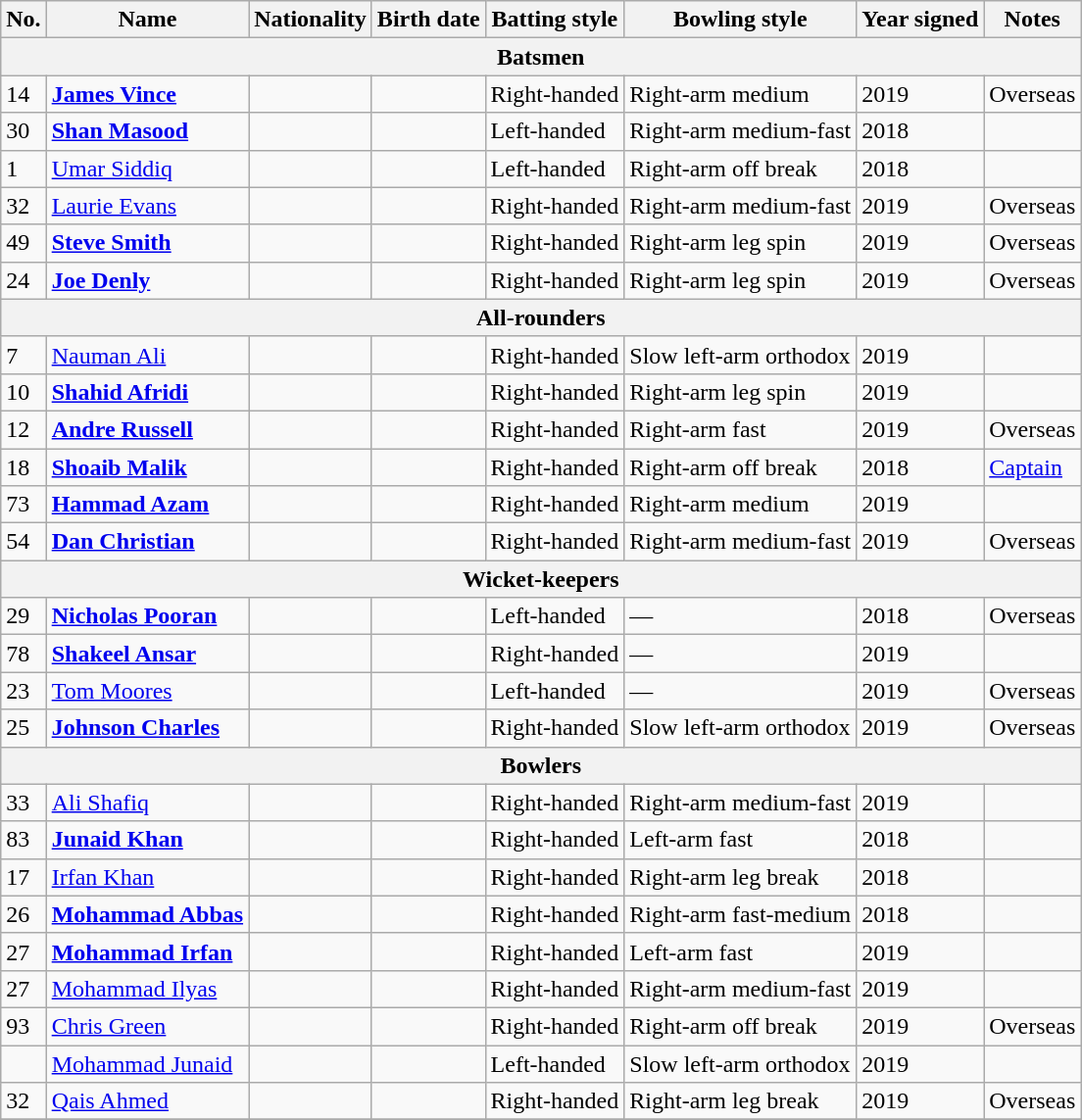<table class="wikitable">
<tr>
<th>No.</th>
<th>Name</th>
<th>Nationality</th>
<th>Birth date</th>
<th>Batting style</th>
<th>Bowling style</th>
<th>Year signed</th>
<th>Notes</th>
</tr>
<tr>
<th colspan="8">Batsmen</th>
</tr>
<tr>
<td>14</td>
<td><strong><a href='#'>James Vince</a></strong></td>
<td></td>
<td></td>
<td>Right-handed</td>
<td>Right-arm medium</td>
<td>2019</td>
<td>Overseas</td>
</tr>
<tr>
<td>30</td>
<td><strong><a href='#'>Shan Masood</a></strong></td>
<td></td>
<td></td>
<td>Left-handed</td>
<td>Right-arm medium-fast</td>
<td>2018</td>
<td></td>
</tr>
<tr>
<td>1</td>
<td><a href='#'>Umar Siddiq</a></td>
<td></td>
<td></td>
<td>Left-handed</td>
<td>Right-arm off break</td>
<td>2018</td>
<td></td>
</tr>
<tr>
<td>32</td>
<td><a href='#'>Laurie Evans</a></td>
<td></td>
<td></td>
<td>Right-handed</td>
<td>Right-arm medium-fast</td>
<td>2019</td>
<td>Overseas</td>
</tr>
<tr>
<td>49</td>
<td><strong><a href='#'>Steve Smith</a></strong></td>
<td></td>
<td></td>
<td>Right-handed</td>
<td>Right-arm leg spin</td>
<td>2019</td>
<td>Overseas</td>
</tr>
<tr>
<td>24</td>
<td><strong><a href='#'>Joe Denly</a></strong></td>
<td></td>
<td></td>
<td>Right-handed</td>
<td>Right-arm leg spin</td>
<td>2019</td>
<td>Overseas</td>
</tr>
<tr>
<th colspan="8">All-rounders</th>
</tr>
<tr>
<td>7</td>
<td><a href='#'>Nauman Ali</a></td>
<td></td>
<td></td>
<td>Right-handed</td>
<td>Slow left-arm orthodox</td>
<td>2019</td>
<td></td>
</tr>
<tr>
<td>10</td>
<td><strong><a href='#'>Shahid Afridi</a></strong></td>
<td></td>
<td></td>
<td>Right-handed</td>
<td>Right-arm leg spin</td>
<td>2019</td>
<td></td>
</tr>
<tr>
<td>12</td>
<td><strong><a href='#'>Andre Russell</a></strong></td>
<td></td>
<td></td>
<td>Right-handed</td>
<td>Right-arm fast</td>
<td>2019</td>
<td>Overseas</td>
</tr>
<tr>
<td>18</td>
<td><strong><a href='#'>Shoaib Malik</a></strong></td>
<td></td>
<td></td>
<td>Right-handed</td>
<td>Right-arm off break</td>
<td>2018</td>
<td><a href='#'>Captain</a></td>
</tr>
<tr>
<td>73</td>
<td><strong><a href='#'>Hammad Azam</a></strong></td>
<td></td>
<td></td>
<td>Right-handed</td>
<td>Right-arm medium</td>
<td>2019</td>
<td></td>
</tr>
<tr>
<td>54</td>
<td><strong><a href='#'>Dan Christian</a></strong></td>
<td></td>
<td></td>
<td>Right-handed</td>
<td>Right-arm medium-fast</td>
<td>2019</td>
<td>Overseas</td>
</tr>
<tr>
<th colspan="8">Wicket-keepers</th>
</tr>
<tr>
<td>29</td>
<td><strong><a href='#'>Nicholas Pooran</a></strong></td>
<td></td>
<td></td>
<td>Left-handed</td>
<td>—</td>
<td>2018</td>
<td>Overseas</td>
</tr>
<tr>
<td>78</td>
<td><strong><a href='#'>Shakeel Ansar</a></strong></td>
<td></td>
<td></td>
<td>Right-handed</td>
<td>—</td>
<td>2019</td>
<td></td>
</tr>
<tr>
<td>23</td>
<td><a href='#'>Tom Moores</a></td>
<td></td>
<td></td>
<td>Left-handed</td>
<td>—</td>
<td>2019</td>
<td>Overseas</td>
</tr>
<tr>
<td>25</td>
<td><strong><a href='#'>Johnson Charles</a></strong></td>
<td></td>
<td></td>
<td>Right-handed</td>
<td>Slow left-arm orthodox</td>
<td>2019</td>
<td>Overseas</td>
</tr>
<tr>
<th colspan="8">Bowlers</th>
</tr>
<tr>
<td>33</td>
<td><a href='#'>Ali Shafiq</a></td>
<td></td>
<td></td>
<td>Right-handed</td>
<td>Right-arm medium-fast</td>
<td>2019</td>
<td></td>
</tr>
<tr>
<td>83</td>
<td><strong><a href='#'>Junaid Khan</a></strong></td>
<td></td>
<td></td>
<td>Right-handed</td>
<td>Left-arm fast</td>
<td>2018</td>
<td></td>
</tr>
<tr>
<td>17</td>
<td><a href='#'>Irfan Khan</a></td>
<td></td>
<td></td>
<td>Right-handed</td>
<td>Right-arm leg break</td>
<td>2018</td>
<td></td>
</tr>
<tr>
<td>26</td>
<td><strong><a href='#'>Mohammad Abbas</a></strong></td>
<td></td>
<td></td>
<td>Right-handed</td>
<td>Right-arm fast-medium</td>
<td>2018</td>
<td></td>
</tr>
<tr>
<td>27</td>
<td><strong><a href='#'>Mohammad Irfan</a></strong></td>
<td></td>
<td></td>
<td>Right-handed</td>
<td>Left-arm fast</td>
<td>2019</td>
<td></td>
</tr>
<tr>
<td>27</td>
<td><a href='#'>Mohammad Ilyas</a></td>
<td></td>
<td></td>
<td>Right-handed</td>
<td>Right-arm medium-fast</td>
<td>2019</td>
<td></td>
</tr>
<tr>
<td>93</td>
<td><a href='#'>Chris Green</a></td>
<td></td>
<td></td>
<td>Right-handed</td>
<td>Right-arm off break</td>
<td>2019</td>
<td>Overseas</td>
</tr>
<tr>
<td></td>
<td><a href='#'>Mohammad Junaid</a></td>
<td></td>
<td></td>
<td>Left-handed</td>
<td>Slow left-arm orthodox</td>
<td>2019</td>
<td></td>
</tr>
<tr>
<td>32</td>
<td><a href='#'>Qais Ahmed</a></td>
<td></td>
<td></td>
<td>Right-handed</td>
<td>Right-arm leg break</td>
<td>2019</td>
<td>Overseas</td>
</tr>
<tr>
</tr>
</table>
